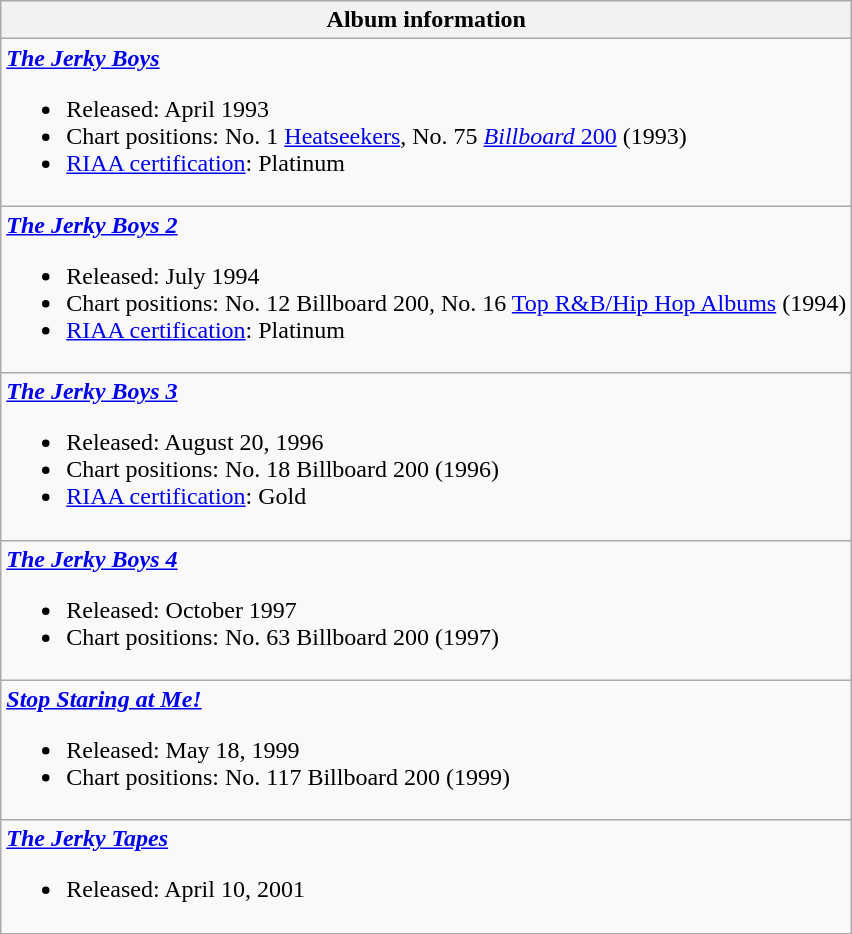<table class="wikitable">
<tr>
<th align="left">Album information</th>
</tr>
<tr>
<td align="left"><strong><em><a href='#'>The Jerky Boys</a></em></strong><br><ul><li>Released: April 1993</li><li>Chart positions: No. 1 <a href='#'>Heatseekers</a>, No. 75 <a href='#'><em>Billboard</em> 200</a> (1993)</li><li><a href='#'>RIAA certification</a>: Platinum</li></ul></td>
</tr>
<tr>
<td align="left"><strong><em><a href='#'>The Jerky Boys 2</a></em></strong><br><ul><li>Released: July 1994</li><li>Chart positions: No. 12 Billboard 200, No. 16 <a href='#'>Top R&B/Hip Hop Albums</a> (1994)</li><li><a href='#'>RIAA certification</a>: Platinum</li></ul></td>
</tr>
<tr>
<td align="left"><strong><em><a href='#'>The Jerky Boys 3</a></em></strong><br><ul><li>Released: August 20, 1996</li><li>Chart positions: No. 18 Billboard 200 (1996)</li><li><a href='#'>RIAA certification</a>: Gold</li></ul></td>
</tr>
<tr>
<td align="left"><strong><em><a href='#'>The Jerky Boys 4</a></em></strong><br><ul><li>Released: October 1997</li><li>Chart positions: No. 63 Billboard 200 (1997)</li></ul></td>
</tr>
<tr>
<td align="left"><strong><em><a href='#'>Stop Staring at Me!</a></em></strong><br><ul><li>Released: May 18, 1999</li><li>Chart positions: No. 117 Billboard 200 (1999)</li></ul></td>
</tr>
<tr>
<td align="left"><strong><em><a href='#'>The Jerky Tapes</a></em></strong><br><ul><li>Released: April 10, 2001</li></ul></td>
</tr>
</table>
